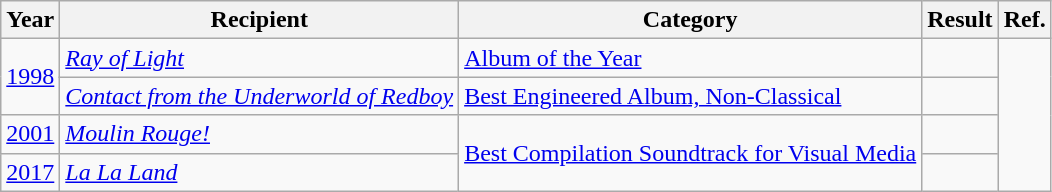<table class="wikitable">
<tr>
<th>Year</th>
<th>Recipient</th>
<th>Category</th>
<th>Result</th>
<th>Ref.</th>
</tr>
<tr>
<td rowspan="2"><a href='#'>1998</a></td>
<td><em><a href='#'>Ray of Light</a></em></td>
<td><a href='#'>Album of the Year</a></td>
<td></td>
<td rowspan="4"></td>
</tr>
<tr>
<td><em><a href='#'>Contact from the Underworld of Redboy</a></em></td>
<td><a href='#'>Best Engineered Album, Non-Classical</a></td>
<td></td>
</tr>
<tr>
<td><a href='#'>2001</a></td>
<td><em><a href='#'>Moulin Rouge!</a></em></td>
<td rowspan="2"><a href='#'>Best Compilation Soundtrack for Visual Media</a></td>
<td></td>
</tr>
<tr>
<td><a href='#'>2017</a></td>
<td><em><a href='#'>La La Land</a></em></td>
<td></td>
</tr>
</table>
